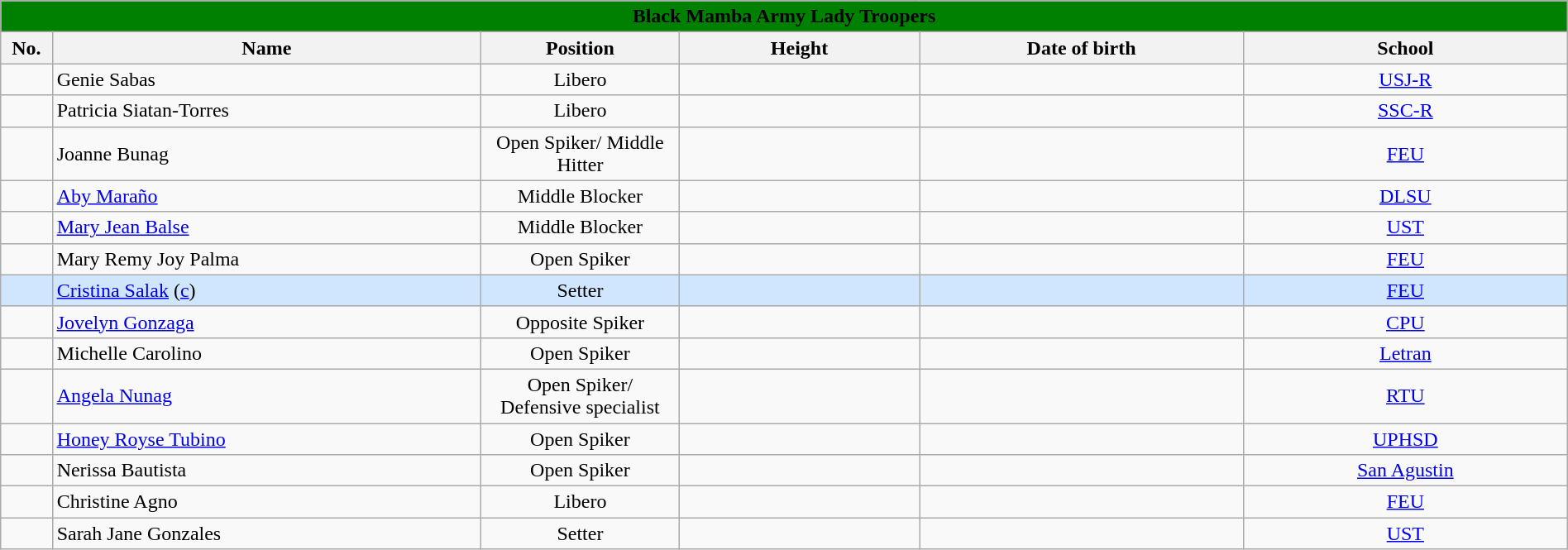<table class="wikitable sortable" style="font-size:100%; text-align:center; width:100%;">
<tr>
<th style=background:green; colspan=6><span>Black Mamba Army Lady Troopers</span></th>
</tr>
<tr>
<th style="width:2em;">No.</th>
<th style="width:20em;">Name</th>
<th style="width:9em;">Position</th>
<th style="width:11em;">Height</th>
<th style="width:15em;">Date of birth</th>
<th style="width:15em;">School</th>
</tr>
<tr>
<td></td>
<td style="text-align: left"> Genie Sabas</td>
<td>Libero</td>
<td></td>
<td></td>
<td><a href='#'>USJ-R</a></td>
</tr>
<tr>
<td></td>
<td style="text-align: left"> Patricia Siatan-Torres</td>
<td>Libero</td>
<td></td>
<td></td>
<td><a href='#'>SSC-R</a></td>
</tr>
<tr>
<td></td>
<td style="text-align: left"> Joanne Bunag</td>
<td>Open Spiker/ Middle Hitter</td>
<td></td>
<td align=right></td>
<td><a href='#'>FEU</a></td>
</tr>
<tr>
<td></td>
<td style="text-align: left"> <a href='#'>Aby Maraño</a></td>
<td>Middle Blocker</td>
<td></td>
<td></td>
<td><a href='#'>DLSU</a></td>
</tr>
<tr>
<td></td>
<td style="text-align: left"> <a href='#'>Mary Jean Balse</a></td>
<td>Middle Blocker</td>
<td></td>
<td></td>
<td><a href='#'>UST</a></td>
</tr>
<tr>
<td></td>
<td style="text-align: left"> Mary Remy Joy Palma</td>
<td>Open Spiker</td>
<td></td>
<td></td>
<td><a href='#'>FEU</a></td>
</tr>
<tr bgcolor=#D0E6FF>
<td></td>
<td style="text-align: left"> <a href='#'>Cristina Salak</a> (<a href='#'>c</a>)</td>
<td>Setter</td>
<td></td>
<td></td>
<td><a href='#'>FEU</a></td>
</tr>
<tr>
<td></td>
<td style="text-align: left"> <a href='#'>Jovelyn Gonzaga</a></td>
<td>Opposite Spiker</td>
<td></td>
<td></td>
<td><a href='#'>CPU</a></td>
</tr>
<tr>
<td></td>
<td style="text-align: left"> Michelle Carolino</td>
<td>Open Spiker</td>
<td></td>
<td></td>
<td><a href='#'>Letran</a></td>
</tr>
<tr>
<td></td>
<td style="text-align: left"> <a href='#'>Angela Nunag</a></td>
<td>Open Spiker/ Defensive specialist</td>
<td></td>
<td></td>
<td><a href='#'>RTU</a></td>
</tr>
<tr>
<td></td>
<td style="text-align: left"> <a href='#'>Honey Royse Tubino</a></td>
<td>Open Spiker</td>
<td></td>
<td></td>
<td><a href='#'>UPHSD</a></td>
</tr>
<tr>
<td></td>
<td style="text-align: left"> Nerissa Bautista</td>
<td>Open Spiker</td>
<td> </td>
<td></td>
<td><a href='#'>San Agustin</a></td>
</tr>
<tr>
<td></td>
<td style="text-align: left"> Christine Agno</td>
<td>Libero</td>
<td></td>
<td></td>
<td><a href='#'>FEU</a></td>
</tr>
<tr>
<td></td>
<td style="text-align: left"> Sarah Jane Gonzales</td>
<td>Setter</td>
<td></td>
<td></td>
<td><a href='#'>UST</a></td>
</tr>
</table>
